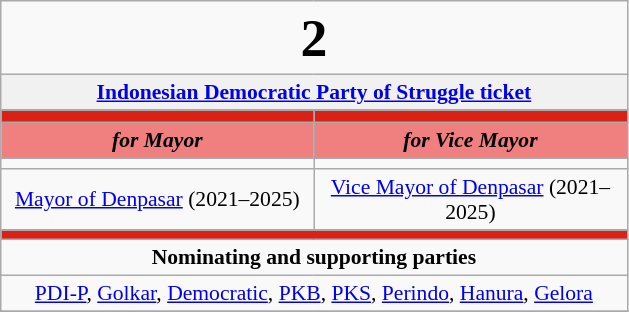<table class="wikitable" style="font-size:90%; text-align:center;">
<tr>
<td colspan=2><big><big><big><big><big><strong>2</strong></big></big></big></big></big></td>
</tr>
<tr>
<td colspan="2" style="background:#f1f1f1;"><strong><a href='#'>Indonesian Democratic Party of Struggle ticket</a></strong></td>
</tr>
<tr>
<th style="width:3em; font-size:135%; background:#DB2016; width:200px;"><a href='#'></a></th>
<th style="width:3em; font-size:135%; background:#DB2016; width:200px;"><a href='#'></a></th>
</tr>
<tr style="color:#000; font-size:100%; background:#F08080;">
<td style="width:3em; width:200px;"><strong><em>for Mayor</em></strong></td>
<td style="width:3em; width:200px;"><strong><em>for Vice Mayor </em></strong></td>
</tr>
<tr>
<td></td>
<td></td>
</tr>
<tr>
<td><a href='#'>Mayor of Denpasar</a> (2021–2025)</td>
<td><a href='#'>Vice Mayor of Denpasar</a> (2021–2025)</td>
</tr>
<tr>
<td colspan=2 style="background:#DB2016"></td>
</tr>
<tr>
<td colspan="2"><strong>Nominating and supporting parties</strong></td>
</tr>
<tr>
<td colspan="2"><a href='#'>PDI-P</a>, <a href='#'>Golkar</a>, <a href='#'>Democratic</a>, <a href='#'>PKB</a>, <a href='#'>PKS</a>, <a href='#'>Perindo</a>, <a href='#'>Hanura</a>, <a href='#'>Gelora</a></td>
</tr>
<tr>
</tr>
</table>
